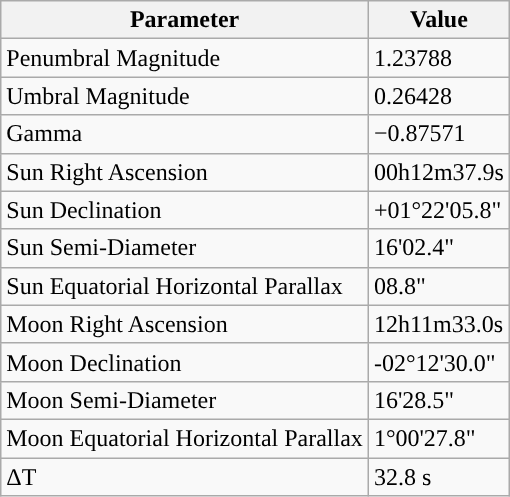<table class="wikitable">
<tr>
<th>Parameter</th>
<th>Value</th>
</tr>
<tr>
<td>Penumbral Magnitude</td>
<td>1.23788</td>
</tr>
<tr>
<td>Umbral Magnitude</td>
<td>0.26428</td>
</tr>
<tr>
<td>Gamma</td>
<td>−0.87571</td>
</tr>
<tr>
<td>Sun Right Ascension</td>
<td>00h12m37.9s</td>
</tr>
<tr>
<td>Sun Declination</td>
<td>+01°22'05.8"</td>
</tr>
<tr>
<td>Sun Semi-Diameter</td>
<td>16'02.4"</td>
</tr>
<tr>
<td>Sun Equatorial Horizontal Parallax</td>
<td>08.8"</td>
</tr>
<tr>
<td>Moon Right Ascension</td>
<td>12h11m33.0s</td>
</tr>
<tr>
<td>Moon Declination</td>
<td>-02°12'30.0"</td>
</tr>
<tr>
<td>Moon Semi-Diameter</td>
<td>16'28.5"</td>
</tr>
<tr>
<td>Moon Equatorial Horizontal Parallax</td>
<td>1°00'27.8"</td>
</tr>
<tr>
<td>ΔT</td>
<td>32.8 s</td>
</tr>
</table>
